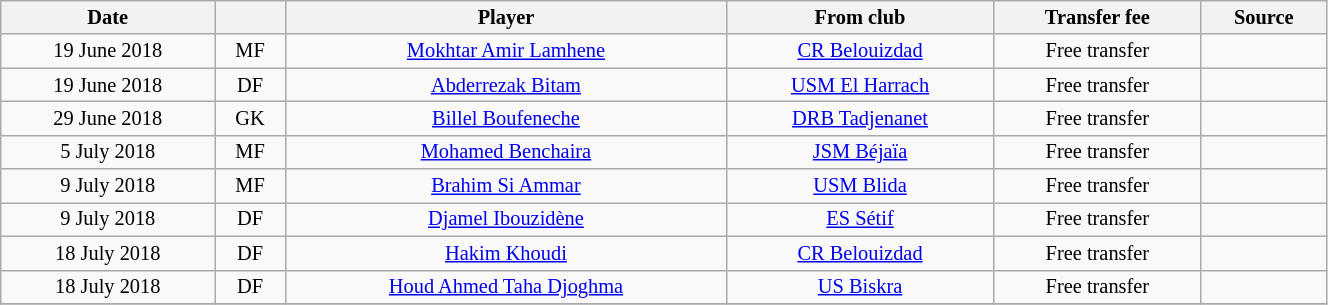<table class="wikitable sortable" style="width:70%; text-align:center; font-size:85%; text-align:centre;">
<tr>
<th>Date</th>
<th></th>
<th>Player</th>
<th>From club</th>
<th>Transfer fee</th>
<th>Source</th>
</tr>
<tr>
<td>19 June 2018</td>
<td>MF</td>
<td> <a href='#'>Mokhtar Amir Lamhene</a></td>
<td><a href='#'>CR Belouizdad</a></td>
<td>Free transfer</td>
<td></td>
</tr>
<tr>
<td>19 June 2018</td>
<td>DF</td>
<td> <a href='#'>Abderrezak Bitam</a></td>
<td><a href='#'>USM El Harrach</a></td>
<td>Free transfer</td>
<td></td>
</tr>
<tr>
<td>29 June 2018</td>
<td>GK</td>
<td> <a href='#'>Billel Boufeneche</a></td>
<td><a href='#'>DRB Tadjenanet</a></td>
<td>Free transfer</td>
<td></td>
</tr>
<tr>
<td>5 July 2018</td>
<td>MF</td>
<td> <a href='#'>Mohamed Benchaira</a></td>
<td><a href='#'>JSM Béjaïa</a></td>
<td>Free transfer</td>
<td></td>
</tr>
<tr>
<td>9 July 2018</td>
<td>MF</td>
<td> <a href='#'>Brahim Si Ammar</a></td>
<td><a href='#'>USM Blida</a></td>
<td>Free transfer</td>
<td></td>
</tr>
<tr>
<td>9 July 2018</td>
<td>DF</td>
<td> <a href='#'>Djamel Ibouzidène</a></td>
<td><a href='#'>ES Sétif</a></td>
<td>Free transfer</td>
<td></td>
</tr>
<tr>
<td>18 July 2018</td>
<td>DF</td>
<td> <a href='#'>Hakim Khoudi</a></td>
<td><a href='#'>CR Belouizdad</a></td>
<td>Free transfer</td>
<td></td>
</tr>
<tr>
<td>18 July 2018</td>
<td>DF</td>
<td> <a href='#'>Houd Ahmed Taha Djoghma</a></td>
<td><a href='#'>US Biskra</a></td>
<td>Free transfer</td>
<td></td>
</tr>
<tr>
</tr>
</table>
